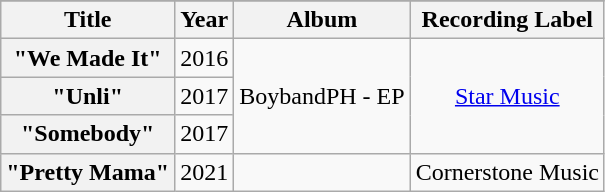<table class="wikitable sortable">
<tr style="text-align:center;">
</tr>
<tr>
<th>Title</th>
<th>Year</th>
<th>Album</th>
<th>Recording Label</th>
</tr>
<tr>
<th>"We Made It"</th>
<td>2016</td>
<td rowspan=3 style="text-align:center;">BoybandPH - EP</td>
<td rowspan=3 style="text-align:center;"><a href='#'>Star Music</a></td>
</tr>
<tr>
<th>"Unli"</th>
<td>2017</td>
</tr>
<tr>
<th>"Somebody"</th>
<td>2017</td>
</tr>
<tr>
<th>"Pretty Mama"</th>
<td>2021</td>
<td></td>
<td>Cornerstone Music</td>
</tr>
</table>
